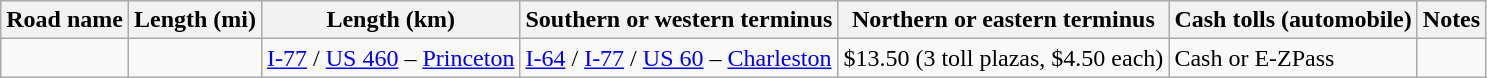<table class=wikitable>
<tr>
<th scope=col>Road name</th>
<th scope=col>Length (mi)</th>
<th scope=col>Length (km)</th>
<th scope=col>Southern or western terminus</th>
<th scope=col>Northern or eastern terminus</th>
<th scope=col>Cash tolls (automobile)</th>
<th scope=col>Notes</th>
</tr>
<tr>
<td></td>
<td></td>
<td><a href='#'>I-77</a> / <a href='#'>US 460</a> – <a href='#'>Princeton</a></td>
<td><a href='#'>I-64</a> / <a href='#'>I-77</a> / <a href='#'>US 60</a> – <a href='#'>Charleston</a></td>
<td>$13.50 (3 toll plazas, $4.50 each)</td>
<td>Cash or E-ZPass</td>
</tr>
</table>
